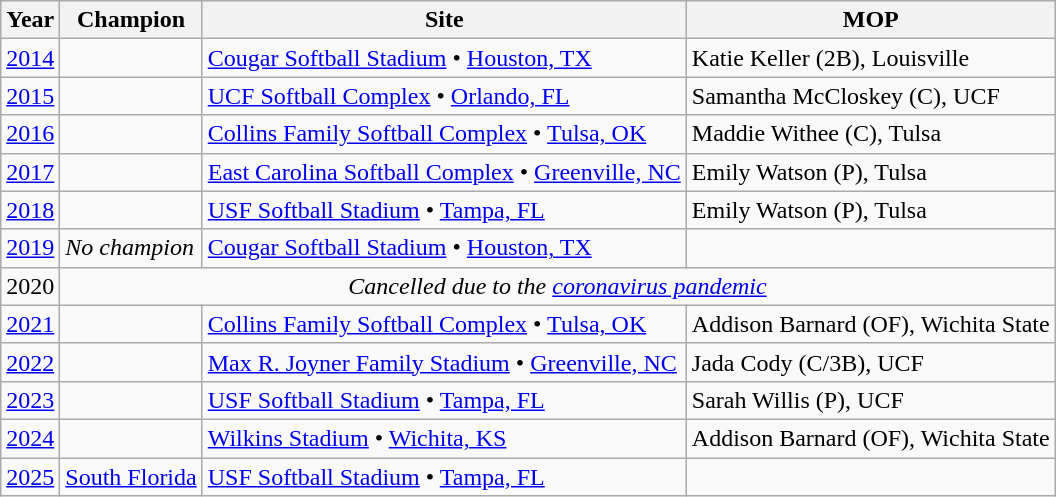<table class=wikitable>
<tr>
<th>Year</th>
<th>Champion</th>
<th>Site</th>
<th>MOP</th>
</tr>
<tr>
<td><a href='#'>2014</a></td>
<td></td>
<td><a href='#'>Cougar Softball Stadium</a> • <a href='#'>Houston, TX</a></td>
<td>Katie Keller (2B), Louisville</td>
</tr>
<tr>
<td><a href='#'>2015</a></td>
<td></td>
<td><a href='#'>UCF Softball Complex</a> • <a href='#'>Orlando, FL</a></td>
<td>Samantha McCloskey (C), UCF</td>
</tr>
<tr>
<td><a href='#'>2016</a></td>
<td></td>
<td><a href='#'>Collins Family Softball Complex</a> • <a href='#'>Tulsa, OK</a></td>
<td>Maddie Withee (C), Tulsa</td>
</tr>
<tr>
<td><a href='#'>2017</a></td>
<td></td>
<td><a href='#'>East Carolina Softball Complex</a> • <a href='#'>Greenville, NC</a></td>
<td>Emily Watson (P), Tulsa</td>
</tr>
<tr>
<td><a href='#'>2018</a></td>
<td></td>
<td><a href='#'>USF Softball Stadium</a> • <a href='#'>Tampa, FL</a></td>
<td>Emily Watson (P), Tulsa</td>
</tr>
<tr>
<td><a href='#'>2019</a></td>
<td><em>No champion</em></td>
<td><a href='#'>Cougar Softball Stadium</a> • <a href='#'>Houston, TX</a></td>
<td></td>
</tr>
<tr>
<td>2020</td>
<td colspan=3 align=center><em>Cancelled due to the <a href='#'>coronavirus pandemic</a></em></td>
</tr>
<tr>
<td><a href='#'>2021</a></td>
<td></td>
<td><a href='#'>Collins Family Softball Complex</a> • <a href='#'>Tulsa, OK</a></td>
<td>Addison Barnard (OF), Wichita State</td>
</tr>
<tr>
<td><a href='#'>2022</a></td>
<td></td>
<td><a href='#'>Max R. Joyner Family Stadium</a> • <a href='#'>Greenville, NC</a></td>
<td>Jada Cody (C/3B), UCF</td>
</tr>
<tr>
<td><a href='#'>2023</a></td>
<td></td>
<td><a href='#'>USF Softball Stadium</a> • <a href='#'>Tampa, FL</a></td>
<td>Sarah Willis (P), UCF</td>
</tr>
<tr>
<td><a href='#'>2024</a></td>
<td></td>
<td><a href='#'>Wilkins Stadium</a> • <a href='#'>Wichita, KS</a></td>
<td>Addison Barnard (OF), Wichita State</td>
</tr>
<tr>
<td><a href='#'>2025</a></td>
<td><a href='#'>South Florida</a></td>
<td><a href='#'>USF Softball Stadium</a> • <a href='#'>Tampa, FL</a></td>
<td></td>
</tr>
</table>
